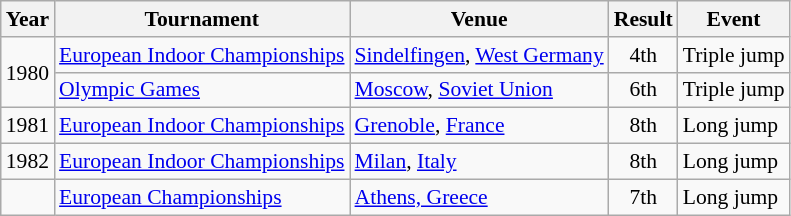<table class="wikitable" style="border-collapse: collapse; font-size: 90%;">
<tr>
<th>Year</th>
<th>Tournament</th>
<th>Venue</th>
<th>Result</th>
<th>Event</th>
</tr>
<tr>
<td rowspan=2>1980</td>
<td><a href='#'>European Indoor Championships</a></td>
<td><a href='#'>Sindelfingen</a>, <a href='#'>West Germany</a></td>
<td align="center">4th</td>
<td>Triple jump</td>
</tr>
<tr>
<td><a href='#'>Olympic Games</a></td>
<td><a href='#'>Moscow</a>, <a href='#'>Soviet Union</a></td>
<td align="center">6th</td>
<td>Triple jump</td>
</tr>
<tr>
<td>1981</td>
<td><a href='#'>European Indoor Championships</a></td>
<td><a href='#'>Grenoble</a>, <a href='#'>France</a></td>
<td align="center">8th</td>
<td>Long jump</td>
</tr>
<tr>
<td>1982</td>
<td><a href='#'>European Indoor Championships</a></td>
<td><a href='#'>Milan</a>, <a href='#'>Italy</a></td>
<td align="center">8th</td>
<td>Long jump</td>
</tr>
<tr>
<td></td>
<td><a href='#'>European Championships</a></td>
<td><a href='#'>Athens, Greece</a></td>
<td align="center">7th</td>
<td>Long jump</td>
</tr>
</table>
